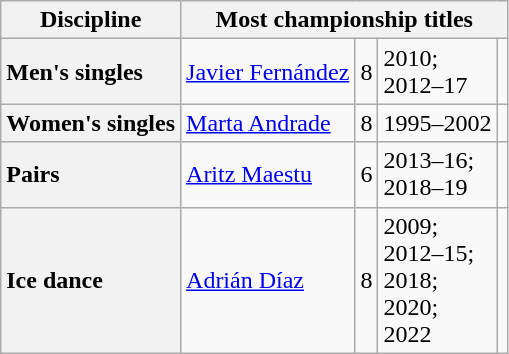<table class="wikitable unsortable" style="text-align:left">
<tr>
<th scope="col">Discipline</th>
<th colspan="4" scope="col">Most championship titles</th>
</tr>
<tr>
<th scope="row" style="text-align:left">Men's singles</th>
<td><a href='#'>Javier Fernández</a></td>
<td>8</td>
<td>2010;<br>2012–17</td>
<td></td>
</tr>
<tr>
<th scope="row" style="text-align:left">Women's singles</th>
<td><a href='#'>Marta Andrade</a></td>
<td>8</td>
<td>1995–2002</td>
<td></td>
</tr>
<tr>
<th scope="row" style="text-align:left">Pairs</th>
<td><a href='#'>Aritz Maestu</a></td>
<td>6</td>
<td>2013–16;<br>2018–19</td>
<td></td>
</tr>
<tr>
<th scope="row" style="text-align:left">Ice dance</th>
<td><a href='#'>Adrián Díaz</a></td>
<td>8</td>
<td>2009;<br>2012–15;<br>2018;<br>2020;<br>2022</td>
<td></td>
</tr>
</table>
